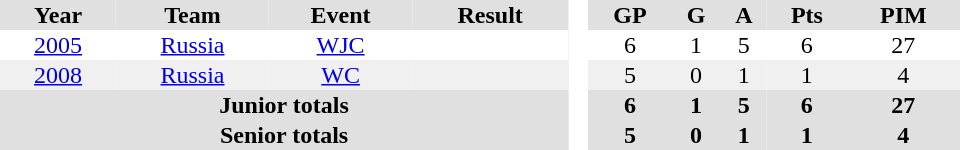<table border="0" cellpadding="1" cellspacing="0" style="text-align:center; width:40em">
<tr ALIGN="center" bgcolor="#e0e0e0">
<th>Year</th>
<th>Team</th>
<th>Event</th>
<th>Result</th>
<th rowspan="99" bgcolor="#ffffff"> </th>
<th>GP</th>
<th>G</th>
<th>A</th>
<th>Pts</th>
<th>PIM</th>
</tr>
<tr>
<td><a href='#'>2005</a></td>
<td><a href='#'>Russia</a></td>
<td><a href='#'>WJC</a></td>
<td></td>
<td>6</td>
<td>1</td>
<td>5</td>
<td>6</td>
<td>27</td>
</tr>
<tr bgcolor="#f0f0f0">
<td><a href='#'>2008</a></td>
<td><a href='#'>Russia</a></td>
<td><a href='#'>WC</a></td>
<td></td>
<td>5</td>
<td>0</td>
<td>1</td>
<td>1</td>
<td>4</td>
</tr>
<tr bgcolor="#e0e0e0">
<th colspan="4">Junior totals</th>
<th>6</th>
<th>1</th>
<th>5</th>
<th>6</th>
<th>27</th>
</tr>
<tr bgcolor="#e0e0e0">
<th colspan="4">Senior totals</th>
<th>5</th>
<th>0</th>
<th>1</th>
<th>1</th>
<th>4</th>
</tr>
</table>
